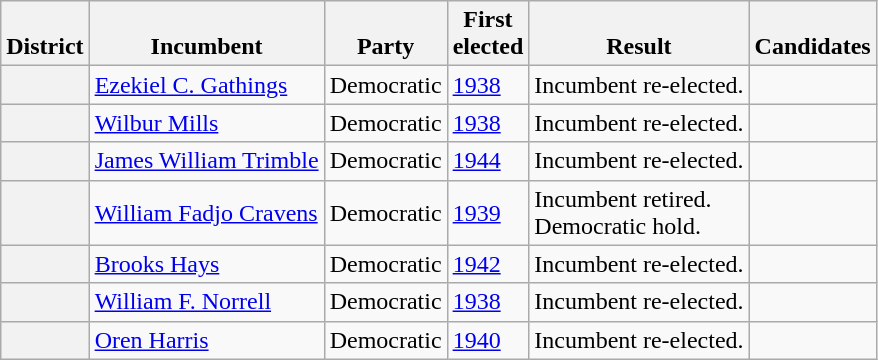<table class=wikitable>
<tr valign=bottom>
<th>District</th>
<th>Incumbent</th>
<th>Party</th>
<th>First<br>elected</th>
<th>Result</th>
<th>Candidates</th>
</tr>
<tr>
<th></th>
<td><a href='#'>Ezekiel C. Gathings</a></td>
<td>Democratic</td>
<td><a href='#'>1938</a></td>
<td>Incumbent re-elected.</td>
<td nowrap></td>
</tr>
<tr>
<th></th>
<td><a href='#'>Wilbur Mills</a></td>
<td>Democratic</td>
<td><a href='#'>1938</a></td>
<td>Incumbent re-elected.</td>
<td nowrap></td>
</tr>
<tr>
<th></th>
<td><a href='#'>James William Trimble</a></td>
<td>Democratic</td>
<td><a href='#'>1944</a></td>
<td>Incumbent re-elected.</td>
<td nowrap></td>
</tr>
<tr>
<th></th>
<td><a href='#'>William Fadjo Cravens</a></td>
<td>Democratic</td>
<td><a href='#'>1939 </a></td>
<td>Incumbent retired.<br>Democratic hold.</td>
<td nowrap></td>
</tr>
<tr>
<th></th>
<td><a href='#'>Brooks Hays</a></td>
<td>Democratic</td>
<td><a href='#'>1942</a></td>
<td>Incumbent re-elected.</td>
<td nowrap></td>
</tr>
<tr>
<th></th>
<td><a href='#'>William F. Norrell</a></td>
<td>Democratic</td>
<td><a href='#'>1938</a></td>
<td>Incumbent re-elected.</td>
<td nowrap></td>
</tr>
<tr>
<th></th>
<td><a href='#'>Oren Harris</a></td>
<td>Democratic</td>
<td><a href='#'>1940</a></td>
<td>Incumbent re-elected.</td>
<td nowrap></td>
</tr>
</table>
